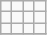<table class="wikitable">
<tr>
<td></td>
<td></td>
<td></td>
<td></td>
</tr>
<tr>
<td></td>
<td></td>
<td></td>
<td></td>
</tr>
<tr>
<td></td>
<td></td>
<td></td>
<td></td>
</tr>
<tr>
</tr>
</table>
